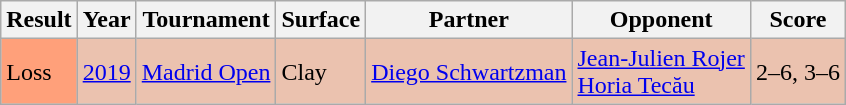<table class="sortable wikitable">
<tr>
<th>Result</th>
<th>Year</th>
<th>Tournament</th>
<th>Surface</th>
<th>Partner</th>
<th>Opponent</th>
<th class="unsortable">Score</th>
</tr>
<tr style="background:#ebc2af;">
<td bgcolor=FFA07A>Loss</td>
<td><a href='#'>2019</a></td>
<td><a href='#'>Madrid Open</a></td>
<td>Clay</td>
<td> <a href='#'>Diego Schwartzman</a></td>
<td> <a href='#'>Jean-Julien Rojer</a><br> <a href='#'>Horia Tecău</a></td>
<td>2–6, 3–6</td>
</tr>
</table>
